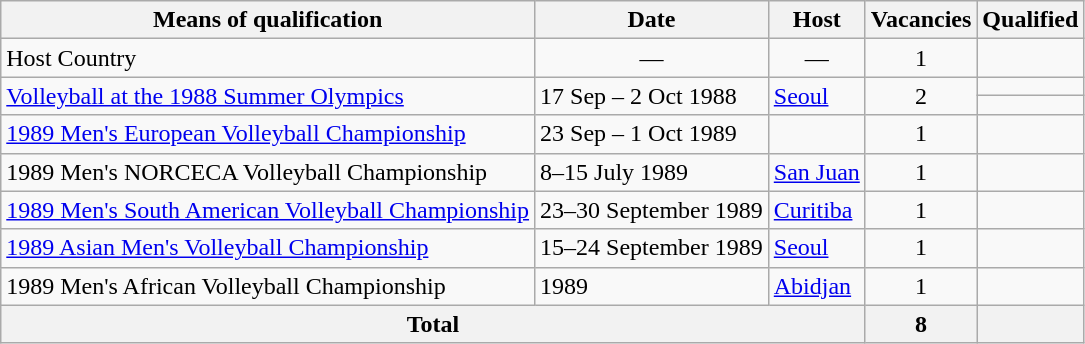<table class="wikitable">
<tr>
<th>Means of qualification</th>
<th>Date</th>
<th>Host</th>
<th>Vacancies</th>
<th>Qualified</th>
</tr>
<tr>
<td>Host Country</td>
<td align=center>—</td>
<td align=center>―</td>
<td align=center>1</td>
<td></td>
</tr>
<tr>
<td rowspan=2><a href='#'>Volleyball at the 1988 Summer Olympics</a></td>
<td rowspan=2>17 Sep – 2 Oct 1988</td>
<td rowspan=2> <a href='#'>Seoul</a></td>
<td rowspan=2 align=center>2</td>
<td></td>
</tr>
<tr>
<td></td>
</tr>
<tr>
<td><a href='#'>1989 Men's European Volleyball Championship</a></td>
<td>23 Sep – 1 Oct 1989</td>
<td></td>
<td align=center>1</td>
<td></td>
</tr>
<tr>
<td>1989 Men's NORCECA Volleyball Championship</td>
<td>8–15 July 1989</td>
<td> <a href='#'>San Juan</a></td>
<td align=center>1</td>
<td></td>
</tr>
<tr>
<td><a href='#'>1989 Men's South American Volleyball Championship</a></td>
<td>23–30 September 1989</td>
<td> <a href='#'>Curitiba</a></td>
<td align=center>1</td>
<td></td>
</tr>
<tr>
<td><a href='#'>1989 Asian Men's Volleyball Championship</a></td>
<td>15–24 September 1989</td>
<td> <a href='#'>Seoul</a></td>
<td align=center>1</td>
<td></td>
</tr>
<tr>
<td>1989 Men's African Volleyball Championship</td>
<td>1989</td>
<td> <a href='#'>Abidjan</a></td>
<td align=center>1</td>
<td></td>
</tr>
<tr>
<th colspan="3">Total</th>
<th>8</th>
<th></th>
</tr>
</table>
